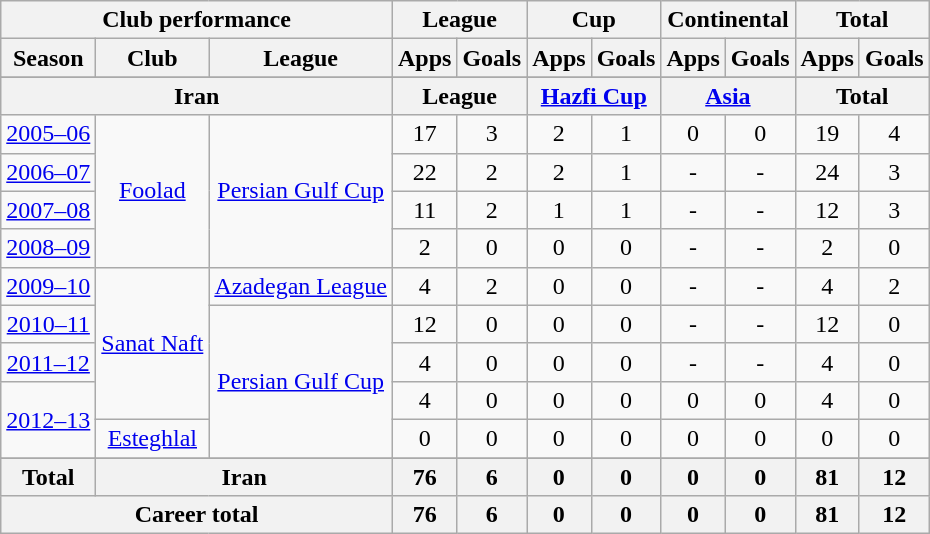<table class="wikitable" style="text-align:center">
<tr>
<th colspan=3>Club performance</th>
<th colspan=2>League</th>
<th colspan=2>Cup</th>
<th colspan=2>Continental</th>
<th colspan=2>Total</th>
</tr>
<tr>
<th>Season</th>
<th>Club</th>
<th>League</th>
<th>Apps</th>
<th>Goals</th>
<th>Apps</th>
<th>Goals</th>
<th>Apps</th>
<th>Goals</th>
<th>Apps</th>
<th>Goals</th>
</tr>
<tr>
</tr>
<tr>
<th colspan=3>Iran</th>
<th colspan=2>League</th>
<th colspan=2><a href='#'>Hazfi Cup</a></th>
<th colspan=2><a href='#'>Asia</a></th>
<th colspan=2>Total</th>
</tr>
<tr>
<td><a href='#'>2005–06</a></td>
<td rowspan="4"><a href='#'>Foolad</a></td>
<td rowspan="4"><a href='#'>Persian Gulf Cup</a></td>
<td>17</td>
<td>3</td>
<td>2</td>
<td>1</td>
<td>0</td>
<td>0</td>
<td>19</td>
<td>4</td>
</tr>
<tr>
<td><a href='#'>2006–07</a></td>
<td>22</td>
<td>2</td>
<td>2</td>
<td>1</td>
<td>-</td>
<td>-</td>
<td>24</td>
<td>3</td>
</tr>
<tr>
<td><a href='#'>2007–08</a></td>
<td>11</td>
<td>2</td>
<td>1</td>
<td>1</td>
<td>-</td>
<td>-</td>
<td>12</td>
<td>3</td>
</tr>
<tr>
<td><a href='#'>2008–09</a></td>
<td>2</td>
<td>0</td>
<td>0</td>
<td>0</td>
<td>-</td>
<td>-</td>
<td>2</td>
<td>0</td>
</tr>
<tr>
<td><a href='#'>2009–10</a></td>
<td rowspan="4"><a href='#'>Sanat Naft</a></td>
<td rowspan="1"><a href='#'>Azadegan League</a></td>
<td>4</td>
<td>2</td>
<td>0</td>
<td>0</td>
<td>-</td>
<td>-</td>
<td>4</td>
<td>2</td>
</tr>
<tr>
<td><a href='#'>2010–11</a></td>
<td rowspan="4"><a href='#'>Persian Gulf Cup</a></td>
<td>12</td>
<td>0</td>
<td>0</td>
<td>0</td>
<td>-</td>
<td>-</td>
<td>12</td>
<td>0</td>
</tr>
<tr>
<td><a href='#'>2011–12</a></td>
<td>4</td>
<td>0</td>
<td>0</td>
<td>0</td>
<td>-</td>
<td>-</td>
<td>4</td>
<td>0</td>
</tr>
<tr>
<td rowspan="2"><a href='#'>2012–13</a></td>
<td>4</td>
<td>0</td>
<td>0</td>
<td>0</td>
<td>0</td>
<td>0</td>
<td>4</td>
<td>0</td>
</tr>
<tr>
<td rowspan="1"><a href='#'>Esteghlal</a></td>
<td>0</td>
<td>0</td>
<td>0</td>
<td>0</td>
<td>0</td>
<td>0</td>
<td>0</td>
<td>0</td>
</tr>
<tr>
</tr>
<tr>
<th rowspan=1>Total</th>
<th colspan=2>Iran</th>
<th>76</th>
<th>6</th>
<th>0</th>
<th>0</th>
<th>0</th>
<th>0</th>
<th>81</th>
<th>12</th>
</tr>
<tr>
<th colspan=3>Career total</th>
<th>76</th>
<th>6</th>
<th>0</th>
<th>0</th>
<th>0</th>
<th>0</th>
<th>81</th>
<th>12</th>
</tr>
</table>
